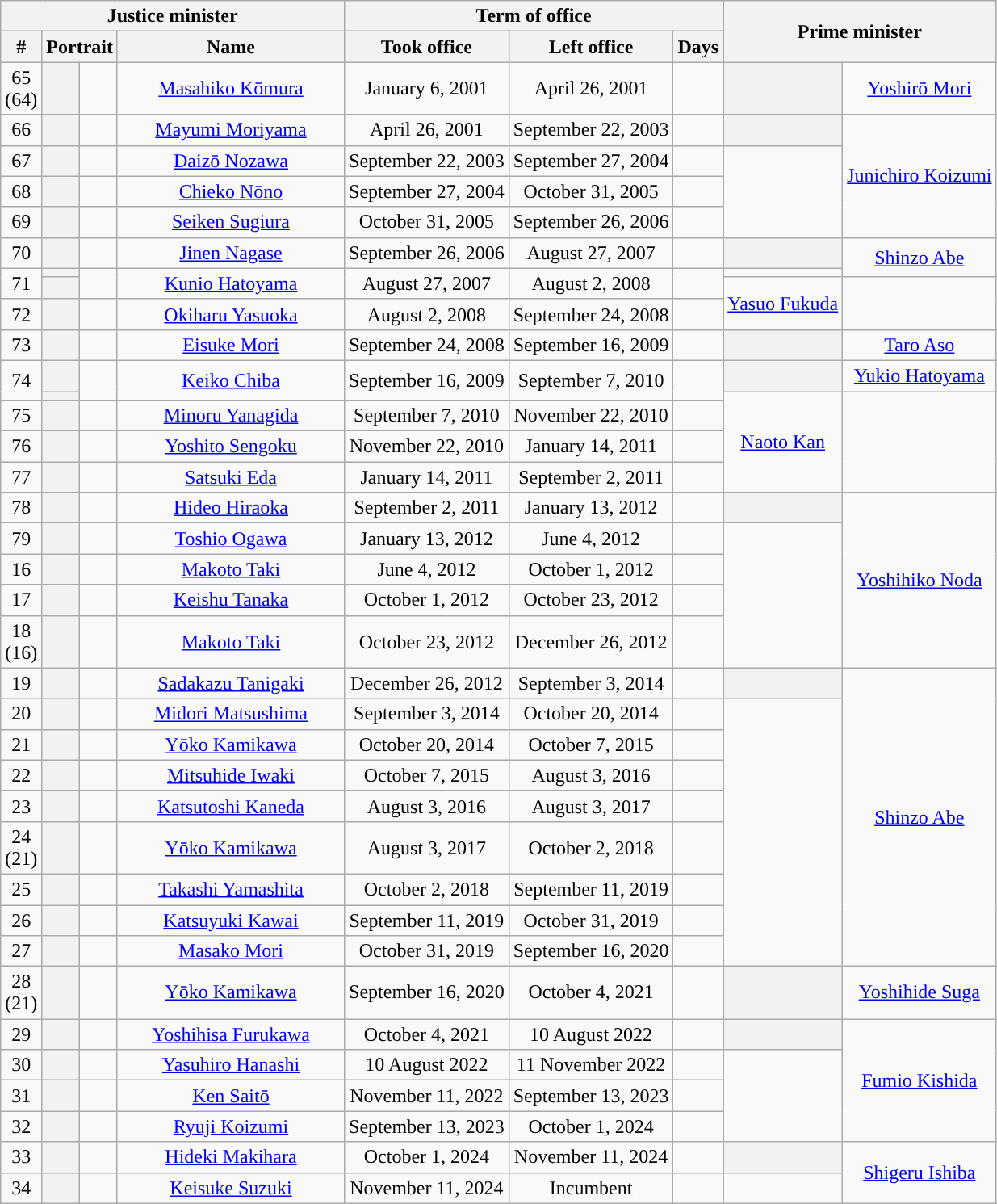<table class="wikitable"  style="text-align:center">
<tr>
<th colspan=4>Justice minister</th>
<th colspan=3>Term of office</th>
<th style="width:160px;" rowspan=2 colspan=2>Prime minister</th>
</tr>
<tr>
<th>#</th>
<th colspan=2>Portrait</th>
<th width=180px>Name</th>
<th>Took office</th>
<th>Left office</th>
<th>Days</th>
</tr>
<tr>
<td>65<br>(64)</td>
<th style="background-color: "></th>
<td></td>
<td><a href='#'>Masahiko Kōmura</a></td>
<td>January 6, 2001</td>
<td>April 26, 2001</td>
<td></td>
<th style="background-color: "></th>
<td><a href='#'>Yoshirō Mori</a></td>
</tr>
<tr>
<td>66</td>
<th style="background-color: "></th>
<td></td>
<td><a href='#'>Mayumi Moriyama</a></td>
<td>April 26, 2001</td>
<td>September 22, 2003</td>
<td></td>
<th style="background-color: "></th>
<td rowspan=4><a href='#'>Junichiro Koizumi</a></td>
</tr>
<tr>
<td>67</td>
<th style="background-color: "></th>
<td></td>
<td><a href='#'>Daizō Nozawa</a></td>
<td>September 22, 2003</td>
<td>September 27, 2004</td>
<td></td>
</tr>
<tr>
<td>68</td>
<th style="background-color: "></th>
<td></td>
<td><a href='#'>Chieko Nōno</a></td>
<td>September 27, 2004</td>
<td>October 31, 2005</td>
<td></td>
</tr>
<tr>
<td>69</td>
<th style="background-color: "></th>
<td></td>
<td><a href='#'>Seiken Sugiura</a></td>
<td>October 31, 2005</td>
<td>September 26, 2006</td>
<td></td>
</tr>
<tr>
<td>70</td>
<th style="background-color: "></th>
<td></td>
<td><a href='#'>Jinen Nagase</a></td>
<td>September 26, 2006</td>
<td>August 27, 2007</td>
<td></td>
<th style="background-color: "></th>
<td rowspan=2><a href='#'>Shinzo Abe</a></td>
</tr>
<tr>
<td rowspan=2>71</td>
<th style="background-color: "></th>
<td rowspan=2></td>
<td rowspan=2><a href='#'>Kunio Hatoyama</a></td>
<td rowspan=2>August 27, 2007</td>
<td rowspan=2>August 2, 2008</td>
<td rowspan=2></td>
</tr>
<tr>
<th style="background-color: "></th>
<td rowspan=2><a href='#'>Yasuo Fukuda</a></td>
</tr>
<tr>
<td>72</td>
<th style="background-color: "></th>
<td></td>
<td><a href='#'>Okiharu Yasuoka</a></td>
<td>August 2, 2008</td>
<td>September 24, 2008</td>
<td></td>
</tr>
<tr>
<td>73</td>
<th style="background-color: "></th>
<td></td>
<td><a href='#'>Eisuke Mori</a></td>
<td>September 24, 2008</td>
<td>September 16, 2009</td>
<td></td>
<th style="background-color: "></th>
<td><a href='#'>Taro Aso</a></td>
</tr>
<tr>
<td rowspan=2>74</td>
<th style="background-color: "></th>
<td rowspan=2></td>
<td rowspan=2><a href='#'>Keiko Chiba</a></td>
<td rowspan=2>September 16, 2009</td>
<td rowspan=2>September 7, 2010</td>
<td rowspan=2></td>
<th style="background-color: "></th>
<td><a href='#'>Yukio Hatoyama</a></td>
</tr>
<tr>
<th style="background-color: "></th>
<td rowspan=4><a href='#'>Naoto Kan</a></td>
</tr>
<tr>
<td>75</td>
<th style="background-color: "></th>
<td></td>
<td><a href='#'>Minoru Yanagida</a></td>
<td>September 7, 2010</td>
<td>November 22, 2010</td>
<td></td>
</tr>
<tr>
<td>76</td>
<th style="background-color: "></th>
<td></td>
<td><a href='#'>Yoshito Sengoku</a></td>
<td>November 22, 2010</td>
<td>January 14, 2011</td>
<td></td>
</tr>
<tr>
<td>77</td>
<th style="background-color: "></th>
<td></td>
<td><a href='#'>Satsuki Eda</a></td>
<td>January 14, 2011</td>
<td>September 2, 2011</td>
<td></td>
</tr>
<tr>
<td>78</td>
<th style="background-color: "></th>
<td></td>
<td><a href='#'>Hideo Hiraoka</a></td>
<td>September 2, 2011</td>
<td>January 13, 2012</td>
<td></td>
<th style="background-color: "></th>
<td rowspan=5><a href='#'>Yoshihiko Noda</a></td>
</tr>
<tr>
<td>79</td>
<th style="background-color: "></th>
<td></td>
<td><a href='#'>Toshio Ogawa</a></td>
<td>January 13, 2012</td>
<td>June 4, 2012</td>
<td></td>
</tr>
<tr>
<td>16</td>
<th style="background-color: "></th>
<td></td>
<td><a href='#'>Makoto Taki</a></td>
<td>June 4, 2012</td>
<td>October 1, 2012</td>
<td></td>
</tr>
<tr>
<td>17</td>
<th style="background-color: "></th>
<td></td>
<td><a href='#'>Keishu Tanaka</a></td>
<td>October 1, 2012</td>
<td>October 23, 2012</td>
<td></td>
</tr>
<tr>
<td>18<br>(16)</td>
<th style="background-color: "></th>
<td></td>
<td><a href='#'>Makoto Taki</a></td>
<td>October 23, 2012</td>
<td>December 26, 2012</td>
<td></td>
</tr>
<tr>
<td>19</td>
<th style="background-color: "></th>
<td></td>
<td><a href='#'>Sadakazu Tanigaki</a></td>
<td>December 26, 2012</td>
<td>September 3, 2014</td>
<td></td>
<th style="background-color: "></th>
<td rowspan=9><a href='#'>Shinzo Abe</a></td>
</tr>
<tr>
<td>20</td>
<th style="background-color: "></th>
<td></td>
<td><a href='#'>Midori Matsushima</a></td>
<td>September 3, 2014</td>
<td>October 20, 2014</td>
<td></td>
</tr>
<tr>
<td>21</td>
<th style="background-color: "></th>
<td></td>
<td><a href='#'>Yōko Kamikawa</a></td>
<td>October 20, 2014</td>
<td>October 7, 2015</td>
<td></td>
</tr>
<tr>
<td>22</td>
<th style="background-color: "></th>
<td></td>
<td><a href='#'>Mitsuhide Iwaki</a></td>
<td>October 7, 2015</td>
<td>August 3, 2016</td>
<td></td>
</tr>
<tr>
<td>23</td>
<th style="background-color: "></th>
<td></td>
<td><a href='#'>Katsutoshi Kaneda</a></td>
<td>August 3, 2016</td>
<td>August 3, 2017</td>
<td></td>
</tr>
<tr>
<td>24<br>(21)</td>
<th style="background-color: "></th>
<td></td>
<td><a href='#'>Yōko Kamikawa</a></td>
<td>August 3, 2017</td>
<td>October 2, 2018</td>
<td></td>
</tr>
<tr>
<td>25</td>
<th style="background-color: "></th>
<td></td>
<td><a href='#'>Takashi Yamashita</a></td>
<td>October 2, 2018</td>
<td>September 11, 2019</td>
<td></td>
</tr>
<tr>
<td>26</td>
<th style="background-color: "></th>
<td></td>
<td><a href='#'>Katsuyuki Kawai</a></td>
<td>September 11, 2019</td>
<td>October 31, 2019</td>
<td></td>
</tr>
<tr>
<td>27</td>
<th style="background-color: "></th>
<td></td>
<td><a href='#'>Masako Mori</a></td>
<td>October 31, 2019</td>
<td>September 16, 2020</td>
<td></td>
</tr>
<tr>
<td>28<br>(21)</td>
<th style="background-color: "></th>
<td></td>
<td><a href='#'>Yōko Kamikawa</a></td>
<td>September 16, 2020</td>
<td>October 4, 2021</td>
<td></td>
<th style="background-color: "></th>
<td><a href='#'>Yoshihide Suga</a></td>
</tr>
<tr>
<td>29</td>
<th style="background-color: "></th>
<td></td>
<td><a href='#'>Yoshihisa Furukawa</a></td>
<td>October 4, 2021</td>
<td>10 August 2022</td>
<td></td>
<th style="background-color: "></th>
<td rowspan="4"><a href='#'>Fumio Kishida</a></td>
</tr>
<tr>
<td>30</td>
<th style="background-color: "></th>
<td></td>
<td><a href='#'>Yasuhiro Hanashi</a></td>
<td>10 August 2022</td>
<td>11 November 2022</td>
<td></td>
</tr>
<tr>
<td>31</td>
<th style="background-color: "></th>
<td></td>
<td><a href='#'>Ken Saitō</a></td>
<td>November 11, 2022</td>
<td>September 13, 2023</td>
<td></td>
</tr>
<tr>
<td>32</td>
<th style="background-color: "></th>
<td></td>
<td><a href='#'>Ryuji Koizumi</a></td>
<td>September 13, 2023</td>
<td>October 1, 2024</td>
<td></td>
</tr>
<tr>
<td>33</td>
<th style="background-color: "></th>
<td></td>
<td><a href='#'>Hideki Makihara</a></td>
<td>October 1, 2024</td>
<td>November 11, 2024</td>
<td></td>
<th style="background-color: "></th>
<td rowspan="2"><a href='#'>Shigeru Ishiba</a></td>
</tr>
<tr>
<td>34</td>
<th style="background-color: "></th>
<td></td>
<td><a href='#'>Keisuke Suzuki</a></td>
<td>November 11, 2024</td>
<td>Incumbent</td>
<td></td>
</tr>
</table>
